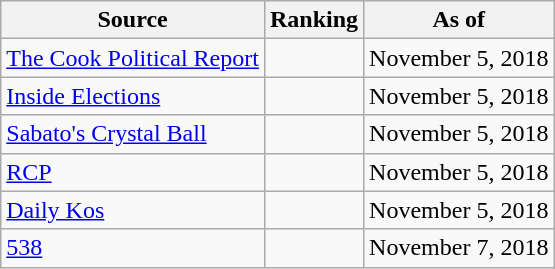<table class="wikitable" style="text-align:center">
<tr>
<th>Source</th>
<th>Ranking</th>
<th>As of</th>
</tr>
<tr>
<td align=left><a href='#'>The Cook Political Report</a></td>
<td></td>
<td>November 5, 2018</td>
</tr>
<tr>
<td align=left><a href='#'>Inside Elections</a></td>
<td></td>
<td>November 5, 2018</td>
</tr>
<tr>
<td align=left><a href='#'>Sabato's Crystal Ball</a></td>
<td></td>
<td>November 5, 2018</td>
</tr>
<tr>
<td align="left"><a href='#'>RCP</a></td>
<td></td>
<td>November 5, 2018</td>
</tr>
<tr>
<td align="left"><a href='#'>Daily Kos</a></td>
<td></td>
<td>November 5, 2018</td>
</tr>
<tr>
<td align="left"><a href='#'>538</a></td>
<td></td>
<td>November 7, 2018</td>
</tr>
</table>
